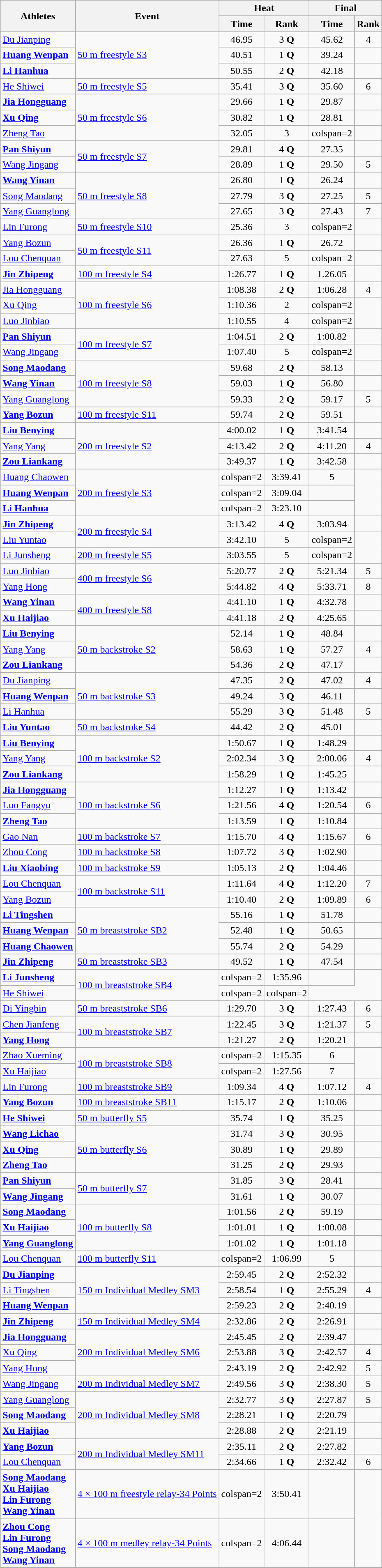<table class=wikitable>
<tr>
<th rowspan="2">Athletes</th>
<th rowspan="2">Event</th>
<th colspan="2">Heat</th>
<th colspan="2">Final</th>
</tr>
<tr>
<th>Time</th>
<th>Rank</th>
<th>Time</th>
<th>Rank</th>
</tr>
<tr align=center>
<td align=left><a href='#'>Du Jianping</a></td>
<td align=left rowspan=3><a href='#'>50 m freestyle S3</a></td>
<td>46.95</td>
<td>3 <strong>Q</strong></td>
<td>45.62</td>
<td>4</td>
</tr>
<tr align=center>
<td align=left><strong><a href='#'>Huang Wenpan</a></strong></td>
<td>40.51 </td>
<td>1 <strong>Q</strong></td>
<td>39.24 </td>
<td></td>
</tr>
<tr align=center>
<td align=left><strong><a href='#'>Li Hanhua</a></strong></td>
<td>50.55</td>
<td>2 <strong>Q</strong></td>
<td>42.18</td>
<td></td>
</tr>
<tr align=center>
<td align=left><a href='#'>He Shiwei</a></td>
<td align=left><a href='#'>50 m freestyle S5</a></td>
<td>35.41</td>
<td>3 <strong>Q</strong></td>
<td>35.60</td>
<td>6</td>
</tr>
<tr align=center>
<td align=left><strong><a href='#'>Jia Hongguang</a></strong></td>
<td align=left rowspan=3><a href='#'>50 m freestyle S6</a></td>
<td>29.66</td>
<td>1 <strong>Q</strong></td>
<td>29.87</td>
<td></td>
</tr>
<tr align=center>
<td align=left><strong><a href='#'>Xu Qing</a></strong></td>
<td>30.82</td>
<td>1 <strong>Q</strong></td>
<td>28.81</td>
<td></td>
</tr>
<tr align=center>
<td align=left><a href='#'>Zheng Tao</a></td>
<td>32.05</td>
<td>3</td>
<td>colspan=2</td>
</tr>
<tr align=center>
<td align=left><strong><a href='#'>Pan Shiyun</a></strong></td>
<td align=left rowspan=2><a href='#'>50 m freestyle S7</a></td>
<td>29.81</td>
<td>4 <strong>Q</strong></td>
<td>27.35 </td>
<td></td>
</tr>
<tr align=center>
<td align=left><a href='#'>Wang Jingang</a></td>
<td>28.89</td>
<td>1 <strong>Q</strong></td>
<td>29.50</td>
<td>5</td>
</tr>
<tr align=center>
<td align=left><strong><a href='#'>Wang Yinan</a></strong></td>
<td align=left rowspan=3><a href='#'>50 m freestyle S8</a></td>
<td>26.80</td>
<td>1 <strong>Q</strong></td>
<td>26.24</td>
<td></td>
</tr>
<tr align=center>
<td align=left><a href='#'>Song Maodang</a></td>
<td>27.79</td>
<td>3 <strong>Q</strong></td>
<td>27.25</td>
<td>5</td>
</tr>
<tr align=center>
<td align=left><a href='#'>Yang Guanglong</a></td>
<td>27.65</td>
<td>3 <strong>Q</strong></td>
<td>27.43</td>
<td>7</td>
</tr>
<tr align=center>
<td align=left><a href='#'>Lin Furong</a></td>
<td align=left><a href='#'>50 m freestyle S10</a></td>
<td>25.36</td>
<td>3</td>
<td>colspan=2</td>
</tr>
<tr align=center>
<td align=left><a href='#'>Yang Bozun</a></td>
<td align=left rowspan=2><a href='#'>50 m freestyle S11</a></td>
<td>26.36</td>
<td>1 <strong>Q</strong></td>
<td>26.72</td>
<td></td>
</tr>
<tr align=center>
<td align=left><a href='#'>Lou Chenquan</a></td>
<td>27.63</td>
<td>5</td>
<td>colspan=2</td>
</tr>
<tr align=center>
<td align=left><strong><a href='#'>Jin Zhipeng</a></strong></td>
<td align=left><a href='#'>100 m freestyle S4</a></td>
<td>1:26.77</td>
<td>1 <strong>Q</strong></td>
<td>1.26.05</td>
<td></td>
</tr>
<tr align=center>
<td align=left><a href='#'>Jia Hongguang</a></td>
<td align=left rowspan=3><a href='#'>100 m freestyle S6</a></td>
<td>1:08.38</td>
<td>2 <strong>Q</strong></td>
<td>1:06.28</td>
<td>4</td>
</tr>
<tr align=center>
<td align=left><a href='#'>Xu Qing</a></td>
<td>1:10.36</td>
<td>2</td>
<td>colspan=2</td>
</tr>
<tr align=center>
<td align=left><a href='#'>Luo Jinbiao</a></td>
<td>1:10.55</td>
<td>4</td>
<td>colspan=2</td>
</tr>
<tr align=center>
<td align=left><strong><a href='#'>Pan Shiyun</a></strong></td>
<td align=left rowspan=2><a href='#'>100 m freestyle S7</a></td>
<td>1:04.51</td>
<td>2 <strong>Q</strong></td>
<td>1:00.82</td>
<td></td>
</tr>
<tr align=center>
<td align=left><a href='#'>Wang Jingang</a></td>
<td>1:07.40</td>
<td>5</td>
<td>colspan=2</td>
</tr>
<tr align=center>
<td align=left><strong><a href='#'>Song Maodang</a></strong></td>
<td align=left rowspan=3><a href='#'>100 m freestyle S8</a></td>
<td>59.68</td>
<td>2 <strong>Q</strong></td>
<td>58.13</td>
<td></td>
</tr>
<tr align=center>
<td align=left><strong><a href='#'>Wang Yinan</a></strong></td>
<td>59.03</td>
<td>1 <strong>Q</strong></td>
<td>56.80</td>
<td></td>
</tr>
<tr align=center>
<td align=left><a href='#'>Yang Guanglong</a></td>
<td>59.33</td>
<td>2 <strong>Q</strong></td>
<td>59.17</td>
<td>5</td>
</tr>
<tr align=center>
<td align=left><strong><a href='#'>Yang Bozun</a></strong></td>
<td align=left><a href='#'>100 m freestyle S11</a></td>
<td>59.74</td>
<td>2 <strong>Q</strong></td>
<td>59.51</td>
<td></td>
</tr>
<tr align=center>
<td align=left><strong><a href='#'>Liu Benying</a></strong></td>
<td align=left rowspan=3><a href='#'>200 m freestyle S2</a></td>
<td>4:00.02</td>
<td>1 <strong>Q</strong></td>
<td>3:41.54 </td>
<td></td>
</tr>
<tr align=center>
<td align=left><a href='#'>Yang Yang</a></td>
<td>4:13.42</td>
<td>2 <strong>Q</strong></td>
<td>4:11.20</td>
<td>4</td>
</tr>
<tr align=center>
<td align=left><strong><a href='#'>Zou Liankang</a></strong></td>
<td>3:49.37 </td>
<td>1 <strong>Q</strong></td>
<td>3:42.58</td>
<td></td>
</tr>
<tr align=center>
<td align=left><a href='#'>Huang Chaowen</a></td>
<td align=left rowspan=3><a href='#'>200 m freestyle S3</a></td>
<td>colspan=2 </td>
<td>3:39.41</td>
<td>5</td>
</tr>
<tr align=center>
<td align=left><strong><a href='#'>Huang Wenpan</a></strong></td>
<td>colspan=2 </td>
<td>3:09.04 </td>
<td></td>
</tr>
<tr align=center>
<td align=left><strong><a href='#'>Li Hanhua</a></strong></td>
<td>colspan=2 </td>
<td>3:23.10</td>
<td></td>
</tr>
<tr align=center>
<td align=left><strong><a href='#'>Jin Zhipeng</a></strong></td>
<td align=left rowspan=2><a href='#'>200 m freestyle S4</a></td>
<td>3:13.42</td>
<td>4 <strong>Q</strong></td>
<td>3:03.94</td>
<td></td>
</tr>
<tr align=center>
<td align=left><a href='#'>Liu Yuntao</a></td>
<td>3:42.10</td>
<td>5</td>
<td>colspan=2</td>
</tr>
<tr align=center>
<td align=left><a href='#'>Li Junsheng</a></td>
<td align=left><a href='#'>200 m freestyle S5</a></td>
<td>3:03.55</td>
<td>5</td>
<td>colspan=2</td>
</tr>
<tr align=center>
<td align=left><a href='#'>Luo Jinbiao</a></td>
<td align=left rowspan=2><a href='#'>400 m freestyle S6</a></td>
<td>5:20.77</td>
<td>2 <strong>Q</strong></td>
<td>5:21.34</td>
<td>5</td>
</tr>
<tr align=center>
<td align=left><a href='#'>Yang Hong</a></td>
<td>5:44.82</td>
<td>4 <strong>Q</strong></td>
<td>5:33.71</td>
<td>8</td>
</tr>
<tr align=center>
<td align=left><strong><a href='#'>Wang Yinan</a></strong></td>
<td align=left rowspan=2><a href='#'>400 m freestyle S8</a></td>
<td>4:41.10</td>
<td>1 <strong>Q</strong></td>
<td>4:32.78</td>
<td></td>
</tr>
<tr align=center>
<td align=left><strong><a href='#'>Xu Haijiao</a></strong></td>
<td>4:41.18</td>
<td>2 <strong>Q</strong></td>
<td>4:25.65</td>
<td></td>
</tr>
<tr align=center>
<td align=left><strong><a href='#'>Liu Benying</a></strong></td>
<td align=left rowspan=3><a href='#'>50 m backstroke S2</a></td>
<td>52.14</td>
<td>1 <strong>Q</strong></td>
<td>48.84</td>
<td></td>
</tr>
<tr align=center>
<td align=left><a href='#'>Yang Yang</a></td>
<td>58.63</td>
<td>1 <strong>Q</strong></td>
<td>57.27</td>
<td>4</td>
</tr>
<tr align=center>
<td align=left><strong><a href='#'>Zou Liankang</a></strong></td>
<td>54.36</td>
<td>2 <strong>Q</strong></td>
<td>47.17 </td>
<td></td>
</tr>
<tr align=center>
<td align=left><a href='#'>Du Jianping</a></td>
<td align=left rowspan=3><a href='#'>50 m backstroke S3</a></td>
<td>47.35</td>
<td>2 <strong>Q</strong></td>
<td>47.02</td>
<td>4</td>
</tr>
<tr align=center>
<td align=left><strong><a href='#'>Huang Wenpan</a></strong></td>
<td>49.24</td>
<td>3 <strong>Q</strong></td>
<td>46.11</td>
<td></td>
</tr>
<tr align=center>
<td align=left><a href='#'>Li Hanhua</a></td>
<td>55.29</td>
<td>3 <strong>Q</strong></td>
<td>51.48</td>
<td>5</td>
</tr>
<tr align=center>
<td align=left><strong><a href='#'>Liu Yuntao</a></strong></td>
<td align=left><a href='#'>50 m backstroke S4</a></td>
<td>44.42</td>
<td>2 <strong>Q</strong></td>
<td>45.01</td>
<td></td>
</tr>
<tr align=center>
<td align=left><strong><a href='#'>Liu Benying</a></strong></td>
<td align=left rowspan=3><a href='#'>100 m backstroke S2</a></td>
<td>1:50.67 </td>
<td>1 <strong>Q</strong></td>
<td>1:48.29</td>
<td></td>
</tr>
<tr align=center>
<td align=left><a href='#'>Yang Yang</a></td>
<td>2:02.34</td>
<td>3 <strong>Q</strong></td>
<td>2:00.06</td>
<td>4</td>
</tr>
<tr align=center>
<td align=left><strong><a href='#'>Zou Liankang</a></strong></td>
<td>1:58.29 </td>
<td>1 <strong>Q</strong></td>
<td>1:45.25 </td>
<td></td>
</tr>
<tr align=center>
<td align=left><strong><a href='#'>Jia Hongguang</a></strong></td>
<td align=left rowspan=3><a href='#'>100 m backstroke S6</a></td>
<td>1:12.27 </td>
<td>1 <strong>Q</strong></td>
<td>1:13.42</td>
<td></td>
</tr>
<tr align=center>
<td align=left><a href='#'>Luo Fangyu</a></td>
<td>1:21.56</td>
<td>4 <strong>Q</strong></td>
<td>1:20.54</td>
<td>6</td>
</tr>
<tr align=center>
<td align=left><strong><a href='#'>Zheng Tao</a></strong></td>
<td>1:13.59</td>
<td>1 <strong>Q</strong></td>
<td>1:10.84 </td>
<td></td>
</tr>
<tr align=center>
<td align=left><a href='#'>Gao Nan</a></td>
<td align=left><a href='#'>100 m backstroke S7</a></td>
<td>1:15.70</td>
<td>4 <strong>Q</strong></td>
<td>1:15.67</td>
<td>6</td>
</tr>
<tr align=center>
<td align=left><a href='#'>Zhou Cong</a></td>
<td align=left><a href='#'>100 m backstroke S8</a></td>
<td>1:07.72</td>
<td>3 <strong>Q</strong></td>
<td>1:02.90 </td>
<td></td>
</tr>
<tr align=center>
<td align=left><strong><a href='#'>Liu Xiaobing</a></strong></td>
<td align=left><a href='#'>100 m backstroke S9</a></td>
<td>1:05.13</td>
<td>2 <strong>Q</strong></td>
<td>1:04.46</td>
<td></td>
</tr>
<tr align=center>
<td align=left><a href='#'>Lou Chenquan</a></td>
<td align=left rowspan=2><a href='#'>100 m backstroke S11</a></td>
<td>1:11.64</td>
<td>4 <strong>Q</strong></td>
<td>1:12.20</td>
<td>7</td>
</tr>
<tr align=center>
<td align=left><a href='#'>Yang Bozun</a></td>
<td>1:10.40</td>
<td>2 <strong>Q</strong></td>
<td>1:09.89</td>
<td>6</td>
</tr>
<tr align=center>
<td align=left><strong><a href='#'>Li Tingshen</a></strong></td>
<td align=left rowspan=3><a href='#'>50 m breaststroke SB2</a></td>
<td>55.16</td>
<td>1 <strong>Q</strong></td>
<td>51.78</td>
<td></td>
</tr>
<tr align=center>
<td align=left><strong><a href='#'>Huang Wenpan</a></strong></td>
<td>52.48 </td>
<td>1 <strong>Q</strong></td>
<td>50.65 </td>
<td></td>
</tr>
<tr align=center>
<td align=left><strong><a href='#'>Huang Chaowen</a></strong></td>
<td>55.74</td>
<td>2 <strong>Q</strong></td>
<td>54.29</td>
<td></td>
</tr>
<tr align=center>
<td align=left><strong><a href='#'>Jin Zhipeng</a></strong></td>
<td align=left><a href='#'>50 m breaststroke SB3</a></td>
<td>49.52</td>
<td>1 <strong>Q</strong></td>
<td>47.54 </td>
<td></td>
</tr>
<tr align=center>
<td align=left><strong><a href='#'>Li Junsheng</a></strong></td>
<td align=left rowspan=2><a href='#'>100 m breaststroke SB4</a></td>
<td>colspan=2 </td>
<td>1:35.96</td>
<td></td>
</tr>
<tr align=center>
<td align=left><a href='#'>He Shiwei</a></td>
<td>colspan=2 </td>
<td>colspan=2</td>
</tr>
<tr align=center>
<td align=left><a href='#'>Di Yingbin</a></td>
<td align=left><a href='#'>50 m breaststroke SB6</a></td>
<td>1:29.70</td>
<td>3 <strong>Q</strong></td>
<td>1:27.43</td>
<td>6</td>
</tr>
<tr align=center>
<td align=left><a href='#'>Chen Jianfeng</a></td>
<td align=left rowspan=2><a href='#'>100 m breaststroke SB7</a></td>
<td>1:22.45</td>
<td>3 <strong>Q</strong></td>
<td>1:21.37</td>
<td>5</td>
</tr>
<tr align=center>
<td align=left><strong><a href='#'>Yang Hong</a></strong></td>
<td>1:21.27</td>
<td>2 <strong>Q</strong></td>
<td>1:20.21</td>
<td></td>
</tr>
<tr align=center>
<td align=left><a href='#'>Zhao Xueming</a></td>
<td align=left rowspan=2><a href='#'>100 m breaststroke SB8</a></td>
<td>colspan=2 </td>
<td>1:15.35</td>
<td>6</td>
</tr>
<tr align=center>
<td align=left><a href='#'>Xu Haijiao</a></td>
<td>colspan=2 </td>
<td>1:27.56</td>
<td>7</td>
</tr>
<tr align=center>
<td align=left><a href='#'>Lin Furong</a></td>
<td align=left><a href='#'>100 m breaststroke SB9</a></td>
<td>1:09.34</td>
<td>4 <strong>Q</strong></td>
<td>1:07.12</td>
<td>4</td>
</tr>
<tr align=center>
<td align=left><strong><a href='#'>Yang Bozun</a></strong></td>
<td align=left><a href='#'>100 m breaststroke SB11</a></td>
<td>1:15.17</td>
<td>2 <strong>Q</strong></td>
<td>1:10.06 </td>
<td></td>
</tr>
<tr align=center>
<td align=left><strong><a href='#'>He Shiwei</a></strong></td>
<td align=left><a href='#'>50 m butterfly S5</a></td>
<td>35.74</td>
<td>1 <strong>Q</strong></td>
<td>35.25</td>
<td></td>
</tr>
<tr align=center>
<td align=left><strong><a href='#'>Wang Lichao</a></strong></td>
<td align=left rowspan=3><a href='#'>50 m butterfly S6</a></td>
<td>31.74</td>
<td>3 <strong>Q</strong></td>
<td>30.95</td>
<td></td>
</tr>
<tr align=center>
<td align=left><strong><a href='#'>Xu Qing</a></strong></td>
<td>30.89</td>
<td>1 <strong>Q</strong></td>
<td>29.89 </td>
<td></td>
</tr>
<tr align=center>
<td align=left><strong><a href='#'>Zheng Tao</a></strong></td>
<td>31.25</td>
<td>2 <strong>Q</strong></td>
<td>29.93</td>
<td></td>
</tr>
<tr align=center>
<td align=left><strong><a href='#'>Pan Shiyun</a></strong></td>
<td align=left rowspan=2><a href='#'>50 m butterfly S7</a></td>
<td>31.85</td>
<td>3 <strong>Q</strong></td>
<td>28.41 </td>
<td></td>
</tr>
<tr align=center>
<td align=left><strong><a href='#'>Wang Jingang</a></strong></td>
<td>31.61</td>
<td>1 <strong>Q</strong></td>
<td>30.07</td>
<td></td>
</tr>
<tr align=center>
<td align=left><strong><a href='#'>Song Maodang</a></strong></td>
<td align=left rowspan=3><a href='#'>100 m butterfly S8</a></td>
<td>1:01.56</td>
<td>2 <strong>Q</strong></td>
<td>59.19 </td>
<td></td>
</tr>
<tr align=center>
<td align=left><strong><a href='#'>Xu Haijiao</a></strong></td>
<td>1:01.01</td>
<td>1 <strong>Q</strong></td>
<td>1:00.08</td>
<td></td>
</tr>
<tr align=center>
<td align=left><strong><a href='#'>Yang Guanglong</a></strong></td>
<td>1:01.02</td>
<td>1 <strong>Q</strong></td>
<td>1:01.18</td>
<td></td>
</tr>
<tr align=center>
<td align=left><a href='#'>Lou Chenquan</a></td>
<td align=left><a href='#'>100 m butterfly S11</a></td>
<td>colspan=2 </td>
<td>1:06.99</td>
<td>5</td>
</tr>
<tr align=center>
<td align=left><strong><a href='#'>Du Jianping</a></strong></td>
<td align=left rowspan=3><a href='#'>150 m Individual Medley SM3</a></td>
<td>2:59.45</td>
<td>2 <strong>Q</strong></td>
<td>2:52.32</td>
<td></td>
</tr>
<tr align=center>
<td align=left><a href='#'>Li Tingshen</a></td>
<td>2:58.54</td>
<td>1 <strong>Q</strong></td>
<td>2:55.29</td>
<td>4</td>
</tr>
<tr align=center>
<td align=left><strong><a href='#'>Huang Wenpan</a></strong></td>
<td>2:59.23</td>
<td>2 <strong>Q</strong></td>
<td>2:40.19 </td>
<td></td>
</tr>
<tr align=center>
<td align=left><strong><a href='#'>Jin Zhipeng</a></strong></td>
<td align=left><a href='#'>150 m Individual Medley SM4</a></td>
<td>2:32.86</td>
<td>2 <strong>Q</strong></td>
<td>2:26.91</td>
<td></td>
</tr>
<tr align=center>
<td align=left><strong><a href='#'>Jia Hongguang</a></strong></td>
<td align=left rowspan=3><a href='#'>200 m Individual Medley SM6</a></td>
<td>2:45.45</td>
<td>2 <strong>Q</strong></td>
<td>2:39.47</td>
<td></td>
</tr>
<tr align=center>
<td align=left><a href='#'>Xu Qing</a></td>
<td>2:53.88</td>
<td>3 <strong>Q</strong></td>
<td>2:42.57</td>
<td>4</td>
</tr>
<tr align=center>
<td align=left><a href='#'>Yang Hong</a></td>
<td>2:43.19</td>
<td>2 <strong>Q</strong></td>
<td>2:42.92</td>
<td>5</td>
</tr>
<tr align=center>
<td align=left><a href='#'>Wang Jingang</a></td>
<td align=left><a href='#'>200 m Individual Medley SM7</a></td>
<td>2:49.56</td>
<td>3 <strong>Q</strong></td>
<td>2:38.30</td>
<td>5</td>
</tr>
<tr align=center>
<td align=left><a href='#'>Yang Guanglong</a></td>
<td align=left rowspan=3><a href='#'>200 m Individual Medley SM8</a></td>
<td>2:32.77</td>
<td>3 <strong>Q</strong></td>
<td>2:27.87</td>
<td>5</td>
</tr>
<tr align=center>
<td align=left><strong><a href='#'>Song Maodang</a></strong></td>
<td>2:28.21</td>
<td>1 <strong>Q</strong></td>
<td>2:20.79</td>
<td></td>
</tr>
<tr align=center>
<td align=left><strong><a href='#'>Xu Haijiao</a></strong></td>
<td>2:28.88</td>
<td>2 <strong>Q</strong></td>
<td>2:21.19</td>
<td></td>
</tr>
<tr align=center>
<td align=left><strong><a href='#'>Yang Bozun</a></strong></td>
<td align=left rowspan=2><a href='#'>200 m Individual Medley SM11</a></td>
<td>2:35.11</td>
<td>2 <strong>Q</strong></td>
<td>2:27.82</td>
<td></td>
</tr>
<tr align=center>
<td align=left><a href='#'>Lou Chenquan</a></td>
<td>2:34.66</td>
<td>1 <strong>Q</strong></td>
<td>2:32.42</td>
<td>6</td>
</tr>
<tr align=center>
<td align=left><strong><a href='#'>Song Maodang</a><br><a href='#'>Xu Haijiao</a><br><a href='#'>Lin Furong</a><br><a href='#'>Wang Yinan</a></strong></td>
<td align=left><a href='#'>4 × 100 m freestyle relay-34 Points</a></td>
<td>colspan=2 </td>
<td>3:50.41</td>
<td></td>
</tr>
<tr align=center>
<td align=left><strong><a href='#'>Zhou Cong</a><br><a href='#'>Lin Furong</a><br><a href='#'>Song Maodang</a><br><a href='#'>Wang Yinan</a></strong></td>
<td align=left><a href='#'>4 × 100 m medley relay-34 Points</a></td>
<td>colspan=2 </td>
<td>4:06.44</td>
<td></td>
</tr>
</table>
